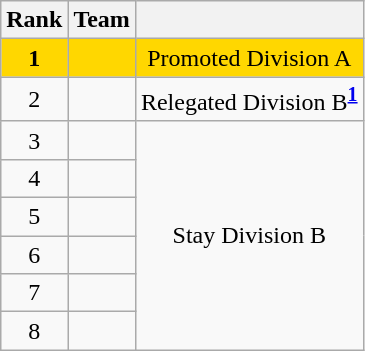<table class="wikitable" style="text-align:center">
<tr>
<th>Rank</th>
<th>Team</th>
<th></th>
</tr>
<tr style="background:gold;">
<td><strong>1</strong></td>
<td align="left"></td>
<td>Promoted Division A</td>
</tr>
<tr>
<td>2</td>
<td align="left"></td>
<td>Relegated Division B<sup><strong><a href='#'>1</a></strong></sup></td>
</tr>
<tr>
<td>3</td>
<td align="left"></td>
<td ROWSPAN="6">Stay Division B</td>
</tr>
<tr>
<td>4</td>
<td align="left"></td>
</tr>
<tr>
<td>5</td>
<td align="left"></td>
</tr>
<tr>
<td>6</td>
<td align="left"></td>
</tr>
<tr>
<td>7</td>
<td align="left"></td>
</tr>
<tr>
<td>8</td>
<td align="left"></td>
</tr>
</table>
